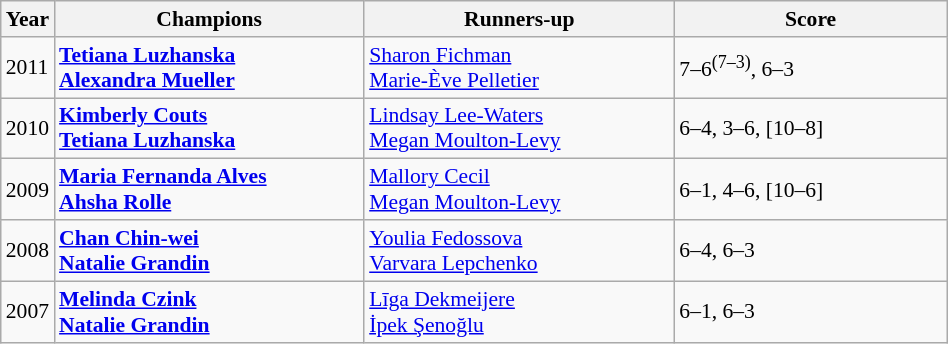<table class="wikitable" style="font-size:90%">
<tr>
<th>Year</th>
<th width="200">Champions</th>
<th width="200">Runners-up</th>
<th width="175">Score</th>
</tr>
<tr>
<td>2011</td>
<td> <strong><a href='#'>Tetiana Luzhanska</a></strong> <br>  <strong><a href='#'>Alexandra Mueller</a></strong></td>
<td> <a href='#'>Sharon Fichman</a> <br>  <a href='#'>Marie-Ève Pelletier</a></td>
<td>7–6<sup>(7–3)</sup>, 6–3</td>
</tr>
<tr>
<td>2010</td>
<td> <strong><a href='#'>Kimberly Couts</a></strong> <br>  <strong><a href='#'>Tetiana Luzhanska</a></strong></td>
<td> <a href='#'>Lindsay Lee-Waters</a> <br>  <a href='#'>Megan Moulton-Levy</a></td>
<td>6–4, 3–6, [10–8]</td>
</tr>
<tr>
<td>2009</td>
<td> <strong><a href='#'>Maria Fernanda Alves</a></strong> <br>  <strong><a href='#'>Ahsha Rolle</a></strong></td>
<td> <a href='#'>Mallory Cecil</a> <br>  <a href='#'>Megan Moulton-Levy</a></td>
<td>6–1, 4–6, [10–6]</td>
</tr>
<tr>
<td>2008</td>
<td> <strong><a href='#'>Chan Chin-wei</a></strong> <br>  <strong><a href='#'>Natalie Grandin</a></strong></td>
<td> <a href='#'>Youlia Fedossova</a> <br>  <a href='#'>Varvara Lepchenko</a></td>
<td>6–4, 6–3</td>
</tr>
<tr>
<td>2007</td>
<td> <strong><a href='#'>Melinda Czink</a></strong> <br>  <strong><a href='#'>Natalie Grandin</a></strong></td>
<td> <a href='#'>Līga Dekmeijere</a> <br>  <a href='#'>İpek Şenoğlu</a></td>
<td>6–1, 6–3</td>
</tr>
</table>
